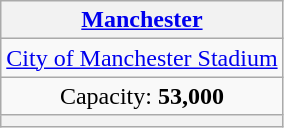<table class="wikitable" style="text-align:center;">
<tr>
<th><a href='#'>Manchester</a></th>
</tr>
<tr>
<td><a href='#'>City of Manchester Stadium</a></td>
</tr>
<tr>
<td>Capacity: <strong>53,000</strong></td>
</tr>
<tr>
<th></th>
</tr>
</table>
